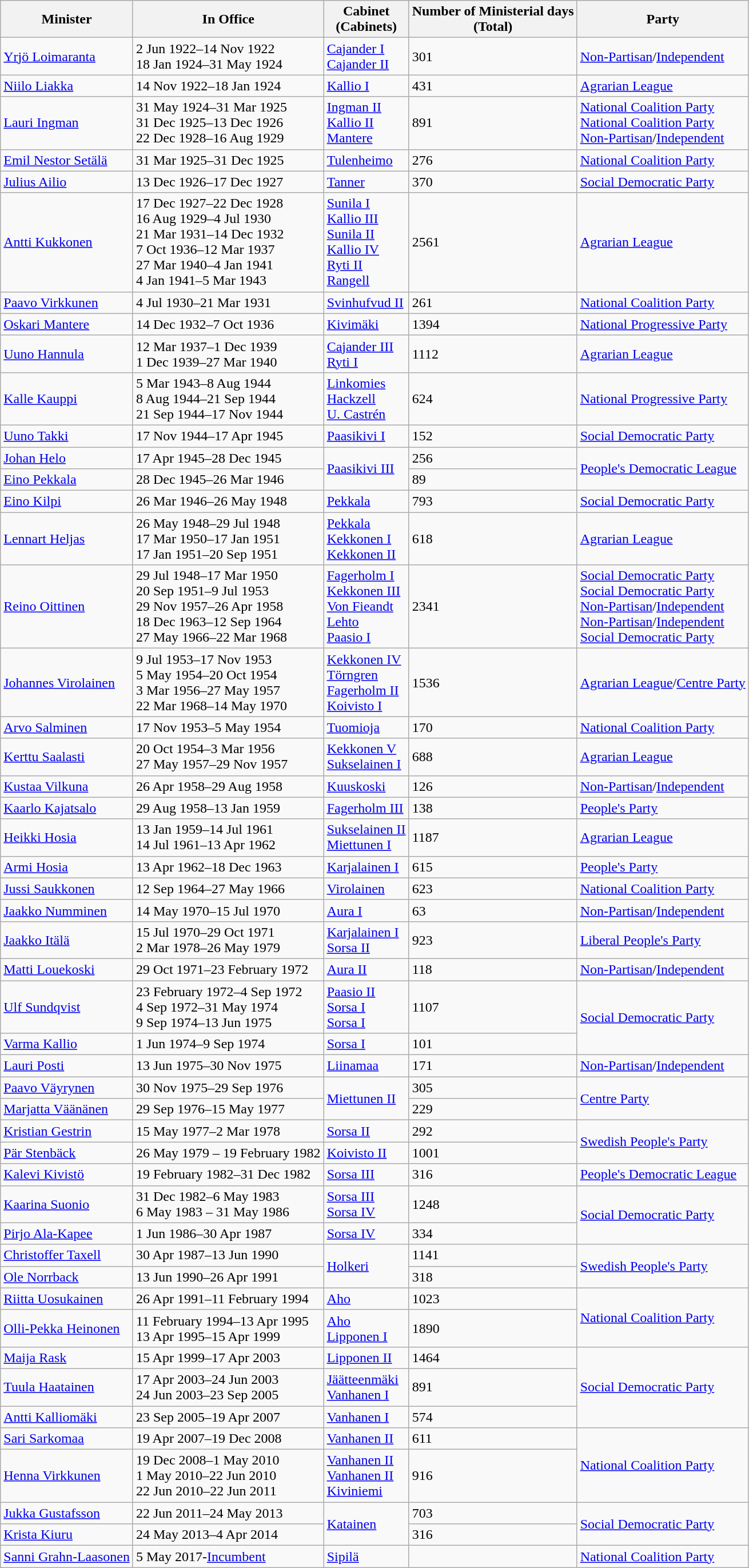<table class="wikitable">
<tr>
<th>Minister</th>
<th>In Office</th>
<th>Cabinet<br>(Cabinets)</th>
<th>Number of Ministerial days <br>(Total)</th>
<th>Party</th>
</tr>
<tr>
<td><a href='#'>Yrjö Loimaranta</a></td>
<td>2 Jun 1922–14 Nov 1922<br>18 Jan 1924–31 May 1924</td>
<td><a href='#'>Cajander I</a><br><a href='#'>Cajander II</a></td>
<td>301</td>
<td><a href='#'>Non-Partisan</a>/<a href='#'>Independent</a></td>
</tr>
<tr>
<td><a href='#'>Niilo Liakka</a></td>
<td>14 Nov 1922–18 Jan 1924</td>
<td><a href='#'>Kallio I</a></td>
<td>431</td>
<td><a href='#'>Agrarian League</a></td>
</tr>
<tr>
<td><a href='#'>Lauri Ingman</a></td>
<td>31 May 1924–31  Mar  1925<br>31 Dec 1925–13 Dec 1926<br>22 Dec 1928–16 Aug 1929</td>
<td><a href='#'>Ingman II</a><br><a href='#'>Kallio II</a><br><a href='#'>Mantere</a></td>
<td>891</td>
<td><a href='#'>National Coalition Party</a><br><a href='#'>National Coalition Party</a><br><a href='#'>Non-Partisan</a>/<a href='#'>Independent</a></td>
</tr>
<tr>
<td><a href='#'>Emil Nestor Setälä</a></td>
<td>31  Mar  1925–31 Dec 1925</td>
<td><a href='#'>Tulenheimo</a></td>
<td>276</td>
<td><a href='#'>National Coalition Party</a></td>
</tr>
<tr>
<td><a href='#'>Julius Ailio</a></td>
<td>13 Dec 1926–17 Dec 1927</td>
<td><a href='#'>Tanner</a></td>
<td>370</td>
<td><a href='#'>Social Democratic Party</a></td>
</tr>
<tr>
<td><a href='#'>Antti Kukkonen</a></td>
<td>17 Dec 1927–22 Dec 1928<br>16 Aug 1929–4 Jul 1930<br>21  Mar  1931–14 Dec 1932<br>7 Oct 1936–12  Mar  1937<br>27  Mar  1940–4 Jan 1941<br>4 Jan 1941–5  Mar  1943</td>
<td><a href='#'>Sunila I</a><br><a href='#'>Kallio III</a><br><a href='#'>Sunila II</a><br><a href='#'>Kallio IV</a><br><a href='#'>Ryti II</a><br><a href='#'>Rangell</a></td>
<td>2561</td>
<td><a href='#'>Agrarian League</a></td>
</tr>
<tr>
<td><a href='#'>Paavo Virkkunen</a></td>
<td>4 Jul 1930–21  Mar  1931</td>
<td><a href='#'>Svinhufvud II</a></td>
<td>261</td>
<td><a href='#'>National Coalition Party</a></td>
</tr>
<tr>
<td><a href='#'>Oskari Mantere</a></td>
<td>14 Dec 1932–7 Oct 1936</td>
<td><a href='#'>Kivimäki</a></td>
<td>1394</td>
<td><a href='#'>National Progressive Party</a></td>
</tr>
<tr>
<td><a href='#'>Uuno Hannula</a></td>
<td>12  Mar  1937–1 Dec 1939<br>1 Dec 1939–27  Mar  1940</td>
<td><a href='#'>Cajander III</a><br><a href='#'>Ryti I</a></td>
<td>1112</td>
<td><a href='#'>Agrarian League</a></td>
</tr>
<tr>
<td><a href='#'>Kalle Kauppi</a></td>
<td>5  Mar  1943–8 Aug 1944<br>8 Aug 1944–21 Sep 1944<br>21 Sep 1944–17 Nov 1944</td>
<td><a href='#'>Linkomies</a><br><a href='#'>Hackzell</a><br><a href='#'>U. Castrén</a></td>
<td>624</td>
<td><a href='#'>National Progressive Party</a></td>
</tr>
<tr>
<td><a href='#'>Uuno Takki</a></td>
<td>17 Nov 1944–17 Apr 1945</td>
<td><a href='#'>Paasikivi I</a></td>
<td>152</td>
<td><a href='#'>Social Democratic Party</a></td>
</tr>
<tr>
<td><a href='#'>Johan Helo</a></td>
<td>17 Apr 1945–28 Dec 1945</td>
<td rowspan=2><a href='#'>Paasikivi III</a></td>
<td>256</td>
<td rowspan=2><a href='#'>People's Democratic League</a></td>
</tr>
<tr>
<td><a href='#'>Eino Pekkala</a></td>
<td>28 Dec 1945–26  Mar  1946</td>
<td>89</td>
</tr>
<tr>
<td><a href='#'>Eino Kilpi</a></td>
<td>26  Mar  1946–26 May 1948</td>
<td><a href='#'>Pekkala</a></td>
<td>793</td>
<td><a href='#'>Social Democratic Party</a></td>
</tr>
<tr>
<td><a href='#'>Lennart Heljas</a></td>
<td>26 May 1948–29 Jul 1948<br>17  Mar  1950–17 Jan 1951<br>17 Jan 1951–20 Sep 1951</td>
<td><a href='#'>Pekkala</a><br><a href='#'>Kekkonen I</a><br><a href='#'>Kekkonen II</a></td>
<td>618</td>
<td><a href='#'>Agrarian League</a></td>
</tr>
<tr>
<td><a href='#'>Reino Oittinen</a></td>
<td>29 Jul 1948–17  Mar  1950<br>20 Sep 1951–9 Jul 1953<br>29 Nov 1957–26 Apr 1958<br>18 Dec 1963–12 Sep 1964<br>27 May 1966–22  Mar  1968</td>
<td><a href='#'>Fagerholm I</a><br><a href='#'>Kekkonen III</a><br><a href='#'>Von Fieandt</a><br><a href='#'>Lehto</a><br><a href='#'>Paasio I</a></td>
<td>2341</td>
<td><a href='#'>Social Democratic Party</a><br><a href='#'>Social Democratic Party</a><br><a href='#'>Non-Partisan</a>/<a href='#'>Independent</a><br><a href='#'>Non-Partisan</a>/<a href='#'>Independent</a><br><a href='#'>Social Democratic Party</a></td>
</tr>
<tr>
<td><a href='#'>Johannes Virolainen</a></td>
<td>9 Jul 1953–17 Nov 1953<br>5 May 1954–20 Oct 1954<br>3  Mar  1956–27 May 1957<br>22  Mar  1968–14 May 1970</td>
<td><a href='#'>Kekkonen IV</a><br><a href='#'>Törngren</a><br><a href='#'>Fagerholm II</a><br><a href='#'>Koivisto I</a></td>
<td>1536</td>
<td><a href='#'>Agrarian League</a>/<a href='#'>Centre Party</a></td>
</tr>
<tr>
<td><a href='#'>Arvo Salminen</a></td>
<td>17 Nov 1953–5 May 1954</td>
<td><a href='#'>Tuomioja</a></td>
<td>170</td>
<td><a href='#'>National Coalition Party</a></td>
</tr>
<tr>
<td><a href='#'>Kerttu Saalasti</a></td>
<td>20 Oct 1954–3  Mar  1956<br>27 May 1957–29 Nov 1957</td>
<td><a href='#'>Kekkonen V</a><br><a href='#'>Sukselainen I</a></td>
<td>688</td>
<td><a href='#'>Agrarian League</a></td>
</tr>
<tr>
<td><a href='#'>Kustaa Vilkuna</a></td>
<td>26 Apr 1958–29 Aug 1958</td>
<td><a href='#'>Kuuskoski</a></td>
<td>126</td>
<td><a href='#'>Non-Partisan</a>/<a href='#'>Independent</a></td>
</tr>
<tr>
<td><a href='#'>Kaarlo Kajatsalo</a></td>
<td>29 Aug 1958–13 Jan 1959</td>
<td><a href='#'>Fagerholm III</a></td>
<td>138</td>
<td><a href='#'>People's Party</a></td>
</tr>
<tr>
<td><a href='#'>Heikki Hosia</a></td>
<td>13 Jan 1959–14 Jul 1961<br>14 Jul 1961–13 Apr 1962</td>
<td><a href='#'>Sukselainen II</a><br><a href='#'>Miettunen I</a></td>
<td>1187</td>
<td><a href='#'>Agrarian League</a></td>
</tr>
<tr>
<td><a href='#'>Armi Hosia</a></td>
<td>13 Apr 1962–18 Dec 1963</td>
<td><a href='#'>Karjalainen I</a></td>
<td>615</td>
<td><a href='#'>People's Party</a></td>
</tr>
<tr>
<td><a href='#'>Jussi Saukkonen</a></td>
<td>12 Sep 1964–27 May 1966</td>
<td><a href='#'>Virolainen</a></td>
<td>623</td>
<td><a href='#'>National Coalition Party</a></td>
</tr>
<tr>
<td><a href='#'>Jaakko Numminen</a></td>
<td>14 May 1970–15 Jul 1970</td>
<td><a href='#'>Aura I</a></td>
<td>63</td>
<td><a href='#'>Non-Partisan</a>/<a href='#'>Independent</a></td>
</tr>
<tr>
<td><a href='#'>Jaakko Itälä</a></td>
<td>15 Jul 1970–29 Oct 1971<br>2  Mar  1978–26 May 1979</td>
<td><a href='#'>Karjalainen I</a><br><a href='#'>Sorsa II</a></td>
<td>923</td>
<td><a href='#'>Liberal People's Party</a></td>
</tr>
<tr>
<td><a href='#'>Matti Louekoski</a></td>
<td>29 Oct 1971–23  February 1972</td>
<td><a href='#'>Aura II</a></td>
<td>118</td>
<td><a href='#'>Non-Partisan</a>/<a href='#'>Independent</a></td>
</tr>
<tr>
<td><a href='#'>Ulf Sundqvist</a></td>
<td>23  February 1972–4 Sep 1972<br>4 Sep 1972–31 May 1974<br>9 Sep 1974–13 Jun 1975</td>
<td><a href='#'>Paasio II</a><br><a href='#'>Sorsa I</a><br><a href='#'>Sorsa I</a></td>
<td>1107</td>
<td rowspan=2><a href='#'>Social Democratic Party</a></td>
</tr>
<tr>
<td><a href='#'>Varma Kallio</a></td>
<td>1 Jun 1974–9 Sep 1974</td>
<td><a href='#'>Sorsa I</a></td>
<td>101</td>
</tr>
<tr>
<td><a href='#'>Lauri Posti</a></td>
<td>13 Jun 1975–30 Nov 1975</td>
<td><a href='#'>Liinamaa</a></td>
<td>171</td>
<td><a href='#'>Non-Partisan</a>/<a href='#'>Independent</a></td>
</tr>
<tr>
<td><a href='#'>Paavo Väyrynen</a></td>
<td>30 Nov 1975–29 Sep 1976</td>
<td rowspan=2><a href='#'>Miettunen II</a></td>
<td>305</td>
<td rowspan=2><a href='#'>Centre Party</a></td>
</tr>
<tr>
<td><a href='#'>Marjatta Väänänen</a></td>
<td>29 Sep 1976–15 May 1977</td>
<td>229</td>
</tr>
<tr>
<td><a href='#'>Kristian Gestrin</a></td>
<td>15 May 1977–2  Mar  1978</td>
<td><a href='#'>Sorsa II</a></td>
<td>292</td>
<td rowspan=2><a href='#'>Swedish People's Party</a></td>
</tr>
<tr>
<td><a href='#'>Pär Stenbäck</a></td>
<td>26 May 1979 – 19  February 1982</td>
<td><a href='#'>Koivisto II</a></td>
<td>1001</td>
</tr>
<tr>
<td><a href='#'>Kalevi Kivistö</a></td>
<td>19  February 1982–31 Dec 1982</td>
<td><a href='#'>Sorsa III</a></td>
<td>316</td>
<td><a href='#'>People's Democratic League</a></td>
</tr>
<tr>
<td><a href='#'>Kaarina Suonio</a></td>
<td>31 Dec 1982–6 May 1983<br>6 May 1983 – 31 May 1986</td>
<td><a href='#'>Sorsa III</a><br><a href='#'>Sorsa IV</a></td>
<td>1248</td>
<td rowspan=2><a href='#'>Social Democratic Party</a></td>
</tr>
<tr>
<td><a href='#'>Pirjo Ala-Kapee</a></td>
<td>1 Jun 1986–30 Apr 1987</td>
<td><a href='#'>Sorsa IV</a></td>
<td>334</td>
</tr>
<tr>
<td><a href='#'>Christoffer Taxell</a></td>
<td>30 Apr 1987–13 Jun 1990</td>
<td rowspan=2><a href='#'>Holkeri</a></td>
<td>1141</td>
<td rowspan=2><a href='#'>Swedish People's Party</a></td>
</tr>
<tr>
<td><a href='#'>Ole Norrback</a></td>
<td>13 Jun 1990–26 Apr 1991</td>
<td>318</td>
</tr>
<tr>
<td><a href='#'>Riitta Uosukainen</a></td>
<td>26 Apr 1991–11  February 1994</td>
<td><a href='#'>Aho</a></td>
<td>1023</td>
<td rowspan=2><a href='#'>National Coalition Party</a></td>
</tr>
<tr>
<td><a href='#'>Olli-Pekka Heinonen</a></td>
<td>11  February 1994–13 Apr 1995<br>13 Apr 1995–15 Apr 1999</td>
<td><a href='#'>Aho</a><br><a href='#'>Lipponen I</a></td>
<td>1890</td>
</tr>
<tr>
<td><a href='#'>Maija Rask</a></td>
<td>15 Apr 1999–17 Apr 2003</td>
<td><a href='#'>Lipponen II</a></td>
<td>1464</td>
<td rowspan=3><a href='#'>Social Democratic Party</a></td>
</tr>
<tr>
<td><a href='#'>Tuula Haatainen</a></td>
<td>17 Apr 2003–24 Jun 2003<br>24 Jun 2003–23 Sep 2005</td>
<td><a href='#'>Jäätteenmäki</a><br><a href='#'>Vanhanen I</a></td>
<td>891</td>
</tr>
<tr>
<td><a href='#'>Antti Kalliomäki</a></td>
<td>23 Sep 2005–19 Apr 2007</td>
<td><a href='#'>Vanhanen I</a></td>
<td>574</td>
</tr>
<tr>
<td><a href='#'>Sari Sarkomaa</a></td>
<td>19 Apr 2007–19 Dec 2008</td>
<td><a href='#'>Vanhanen II</a></td>
<td>611</td>
<td rowspan=2><a href='#'>National Coalition Party</a></td>
</tr>
<tr>
<td><a href='#'>Henna Virkkunen</a></td>
<td>19 Dec 2008–1 May 2010<br>1 May 2010–22 Jun 2010<br>22 Jun 2010–22 Jun 2011</td>
<td><a href='#'>Vanhanen II</a><br><a href='#'>Vanhanen II</a><br><a href='#'>Kiviniemi</a></td>
<td>916</td>
</tr>
<tr>
<td><a href='#'>Jukka Gustafsson</a></td>
<td>22 Jun 2011–24 May 2013</td>
<td rowspan=2><a href='#'>Katainen</a></td>
<td>703</td>
<td rowspan=2><a href='#'>Social Democratic Party</a></td>
</tr>
<tr>
<td><a href='#'>Krista Kiuru</a></td>
<td>24 May 2013–4 Apr 2014</td>
<td>316</td>
</tr>
<tr>
<td><a href='#'>Sanni Grahn-Laasonen</a></td>
<td>5 May 2017-<a href='#'>Incumbent</a></td>
<td><a href='#'>Sipilä</a></td>
<td></td>
<td><a href='#'>National Coalition Party</a></td>
</tr>
</table>
